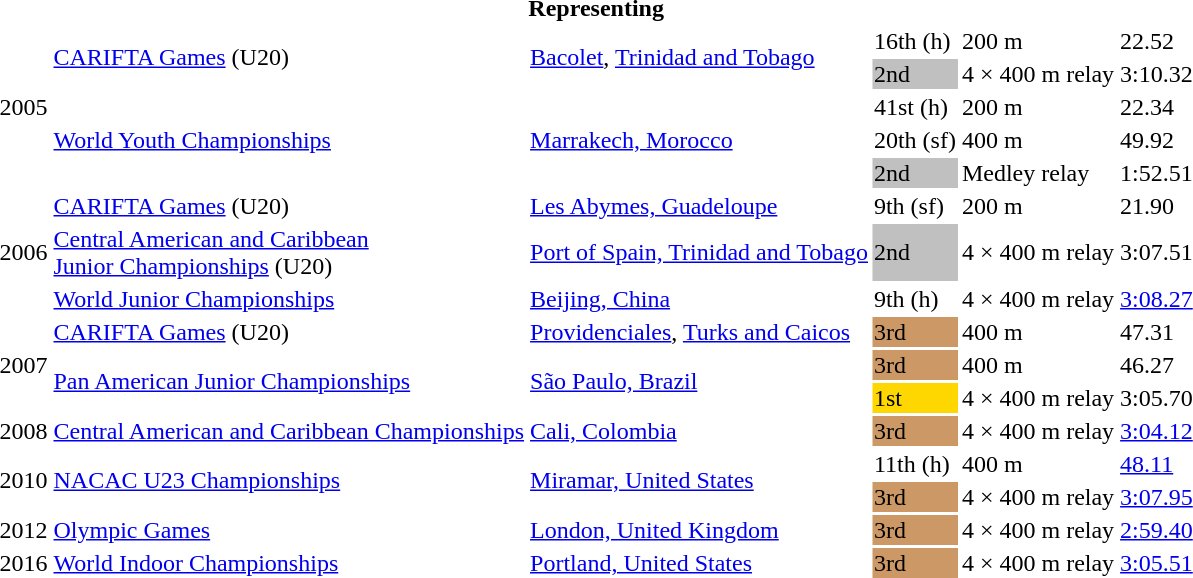<table>
<tr>
<th colspan="6">Representing </th>
</tr>
<tr>
<td rowspan=5>2005</td>
<td rowspan=2><a href='#'>CARIFTA Games</a> (U20)</td>
<td rowspan=2><a href='#'>Bacolet</a>, <a href='#'>Trinidad and Tobago</a></td>
<td>16th (h)</td>
<td>200 m</td>
<td>22.52</td>
</tr>
<tr>
<td bgcolor=silver>2nd</td>
<td>4 × 400 m relay</td>
<td>3:10.32</td>
</tr>
<tr>
<td rowspan=3><a href='#'>World Youth Championships</a></td>
<td rowspan=3><a href='#'>Marrakech, Morocco</a></td>
<td>41st (h)</td>
<td>200 m</td>
<td>22.34</td>
</tr>
<tr>
<td>20th (sf)</td>
<td>400 m</td>
<td>49.92</td>
</tr>
<tr>
<td bgcolor=silver>2nd</td>
<td>Medley relay</td>
<td>1:52.51</td>
</tr>
<tr>
<td rowspan=3>2006</td>
<td><a href='#'>CARIFTA Games</a> (U20)</td>
<td><a href='#'>Les Abymes, Guadeloupe</a></td>
<td>9th (sf)</td>
<td>200 m</td>
<td>21.90</td>
</tr>
<tr>
<td><a href='#'>Central American and Caribbean<br>Junior Championships</a> (U20)</td>
<td><a href='#'>Port of Spain, Trinidad and Tobago</a></td>
<td bgcolor=silver>2nd</td>
<td>4 × 400 m relay</td>
<td>3:07.51</td>
</tr>
<tr>
<td><a href='#'>World Junior Championships</a></td>
<td><a href='#'>Beijing, China</a></td>
<td>9th (h)</td>
<td>4 × 400 m relay</td>
<td><a href='#'>3:08.27</a></td>
</tr>
<tr>
<td rowspan=3>2007</td>
<td><a href='#'>CARIFTA Games</a> (U20)</td>
<td><a href='#'>Providenciales</a>, <a href='#'>Turks and Caicos</a></td>
<td bgcolor=cc9966>3rd</td>
<td>400 m</td>
<td>47.31</td>
</tr>
<tr>
<td rowspan=2><a href='#'>Pan American Junior Championships</a></td>
<td rowspan=2><a href='#'>São Paulo, Brazil</a></td>
<td bgcolor=cc9966>3rd</td>
<td>400 m</td>
<td>46.27</td>
</tr>
<tr>
<td bgcolor=gold>1st</td>
<td>4 × 400 m relay</td>
<td>3:05.70</td>
</tr>
<tr>
<td>2008</td>
<td><a href='#'>Central American and Caribbean Championships</a></td>
<td><a href='#'>Cali, Colombia</a></td>
<td bgcolor=cc9966>3rd</td>
<td>4 × 400 m relay</td>
<td><a href='#'>3:04.12</a></td>
</tr>
<tr>
<td rowspan=2>2010</td>
<td rowspan=2><a href='#'>NACAC U23 Championships</a></td>
<td rowspan=2><a href='#'>Miramar, United States</a></td>
<td>11th (h)</td>
<td>400 m</td>
<td><a href='#'>48.11</a></td>
</tr>
<tr>
<td bgcolor=cc9966>3rd</td>
<td>4 × 400 m relay</td>
<td><a href='#'>3:07.95</a></td>
</tr>
<tr>
<td>2012</td>
<td><a href='#'>Olympic Games</a></td>
<td><a href='#'>London, United Kingdom</a></td>
<td bgcolor=cc9966>3rd</td>
<td>4 × 400 m relay</td>
<td><a href='#'>2:59.40</a></td>
</tr>
<tr>
<td>2016</td>
<td><a href='#'>World Indoor Championships</a></td>
<td><a href='#'>Portland, United States</a></td>
<td bgcolor=cc9966>3rd</td>
<td>4 × 400 m relay</td>
<td><a href='#'>3:05.51</a></td>
</tr>
</table>
